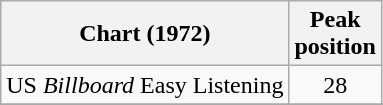<table class="wikitable">
<tr>
<th align="left">Chart (1972)</th>
<th align="left">Peak<br>position</th>
</tr>
<tr>
<td align="left">US <em>Billboard</em> Easy Listening</td>
<td style="text-align:center;">28</td>
</tr>
<tr>
</tr>
</table>
